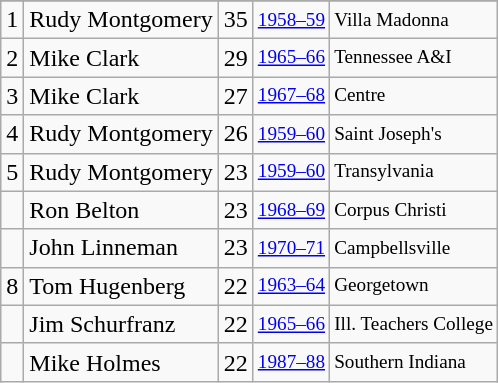<table class="wikitable">
<tr>
</tr>
<tr>
<td>1</td>
<td>Rudy Montgomery</td>
<td>35</td>
<td style="font-size:80%;"><a href='#'>1958–59</a></td>
<td style="font-size:80%;">Villa Madonna</td>
</tr>
<tr>
<td>2</td>
<td>Mike Clark</td>
<td>29</td>
<td style="font-size:80%;"><a href='#'>1965–66</a></td>
<td style="font-size:80%;">Tennessee A&I</td>
</tr>
<tr>
<td>3</td>
<td>Mike Clark</td>
<td>27</td>
<td style="font-size:80%;"><a href='#'>1967–68</a></td>
<td style="font-size:80%;">Centre</td>
</tr>
<tr>
<td>4</td>
<td>Rudy Montgomery</td>
<td>26</td>
<td style="font-size:80%;"><a href='#'>1959–60</a></td>
<td style="font-size:80%;">Saint Joseph's</td>
</tr>
<tr>
<td>5</td>
<td>Rudy Montgomery</td>
<td>23</td>
<td style="font-size:80%;"><a href='#'>1959–60</a></td>
<td style="font-size:80%;">Transylvania</td>
</tr>
<tr>
<td></td>
<td>Ron Belton</td>
<td>23</td>
<td style="font-size:80%;"><a href='#'>1968–69</a></td>
<td style="font-size:80%;">Corpus Christi</td>
</tr>
<tr>
<td></td>
<td>John Linneman</td>
<td>23</td>
<td style="font-size:80%;"><a href='#'>1970–71</a></td>
<td style="font-size:80%;">Campbellsville</td>
</tr>
<tr>
<td>8</td>
<td>Tom Hugenberg</td>
<td>22</td>
<td style="font-size:80%;"><a href='#'>1963–64</a></td>
<td style="font-size:80%;">Georgetown</td>
</tr>
<tr>
<td></td>
<td>Jim Schurfranz</td>
<td>22</td>
<td style="font-size:80%;"><a href='#'>1965–66</a></td>
<td style="font-size:80%;">Ill. Teachers College</td>
</tr>
<tr>
<td></td>
<td>Mike Holmes</td>
<td>22</td>
<td style="font-size:80%;"><a href='#'>1987–88</a></td>
<td style="font-size:80%;">Southern Indiana</td>
</tr>
</table>
